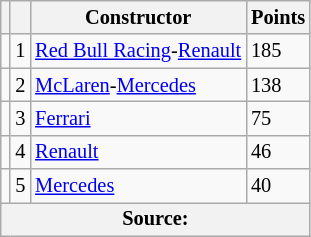<table class="wikitable" style="font-size: 85%;">
<tr>
<th></th>
<th></th>
<th>Constructor</th>
<th>Points</th>
</tr>
<tr>
<td align="left"></td>
<td style="text-align:center;">1</td>
<td> <a href='#'>Red Bull Racing</a>-<a href='#'>Renault</a></td>
<td style="text-align:left;">185</td>
</tr>
<tr>
<td align="left"></td>
<td style="text-align:center;">2</td>
<td> <a href='#'>McLaren</a>-<a href='#'>Mercedes</a></td>
<td style="text-align:left;">138</td>
</tr>
<tr>
<td align="left"></td>
<td style="text-align:center;">3</td>
<td> <a href='#'>Ferrari</a></td>
<td style="text-align:left;">75</td>
</tr>
<tr>
<td align="left"></td>
<td style="text-align:center;">4</td>
<td> <a href='#'>Renault</a></td>
<td style="text-align:left;">46</td>
</tr>
<tr>
<td align="left"></td>
<td style="text-align:center;">5</td>
<td> <a href='#'>Mercedes</a></td>
<td style="text-align:left;">40</td>
</tr>
<tr>
<th colspan=4>Source: </th>
</tr>
</table>
